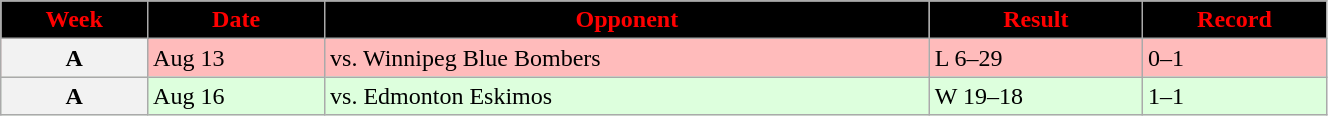<table class="wikitable" width="70%">
<tr align="center"  style="background:black;color:red;">
<td><strong>Week</strong></td>
<td><strong>Date</strong></td>
<td><strong>Opponent</strong></td>
<td><strong>Result</strong></td>
<td><strong>Record</strong></td>
</tr>
<tr style="background:#ffbbbb">
<th>A</th>
<td>Aug 13</td>
<td>vs. Winnipeg Blue Bombers</td>
<td>L 6–29</td>
<td>0–1</td>
</tr>
<tr style="background:#ddffdd">
<th>A</th>
<td>Aug 16</td>
<td>vs. Edmonton Eskimos</td>
<td>W 19–18</td>
<td>1–1</td>
</tr>
</table>
